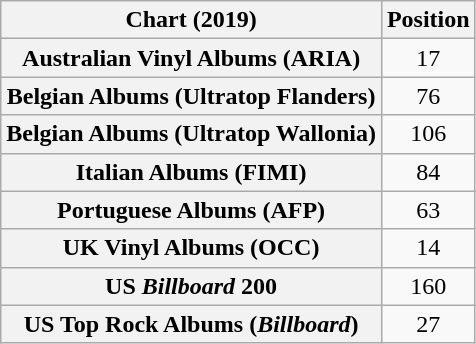<table class="wikitable sortable plainrowheaders" style="text-align:center">
<tr>
<th scope="col">Chart (2019)</th>
<th scope="col">Position</th>
</tr>
<tr>
<th scope="row">Australian Vinyl Albums (ARIA)</th>
<td>17</td>
</tr>
<tr>
<th scope="row">Belgian Albums (Ultratop Flanders)</th>
<td>76</td>
</tr>
<tr>
<th scope="row">Belgian Albums (Ultratop Wallonia)</th>
<td>106</td>
</tr>
<tr>
<th scope="row">Italian Albums (FIMI)</th>
<td>84</td>
</tr>
<tr>
<th scope="row">Portuguese Albums (AFP)</th>
<td>63</td>
</tr>
<tr>
<th scope="row">UK Vinyl Albums (OCC)</th>
<td>14</td>
</tr>
<tr>
<th scope="row">US <em>Billboard</em> 200</th>
<td>160</td>
</tr>
<tr>
<th scope="row">US Top Rock Albums (<em>Billboard</em>)</th>
<td>27</td>
</tr>
</table>
